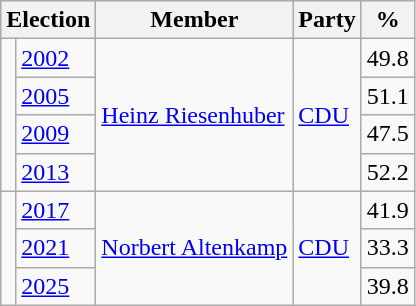<table class=wikitable>
<tr>
<th colspan=2>Election</th>
<th>Member</th>
<th>Party</th>
<th>%</th>
</tr>
<tr>
<td rowspan=4 bgcolor=></td>
<td><a href='#'>2002</a></td>
<td rowspan=4><a href='#'>Heinz Riesenhuber</a></td>
<td rowspan=4><a href='#'>CDU</a></td>
<td align=right>49.8</td>
</tr>
<tr>
<td><a href='#'>2005</a></td>
<td align=right>51.1</td>
</tr>
<tr>
<td><a href='#'>2009</a></td>
<td align=right>47.5</td>
</tr>
<tr>
<td><a href='#'>2013</a></td>
<td align=right>52.2</td>
</tr>
<tr>
<td rowspan=3 bgcolor=></td>
<td><a href='#'>2017</a></td>
<td rowspan=3><a href='#'>Norbert Altenkamp</a></td>
<td rowspan=3><a href='#'>CDU</a></td>
<td align=right>41.9</td>
</tr>
<tr>
<td><a href='#'>2021</a></td>
<td align=right>33.3</td>
</tr>
<tr>
<td><a href='#'>2025</a></td>
<td align=right>39.8</td>
</tr>
</table>
